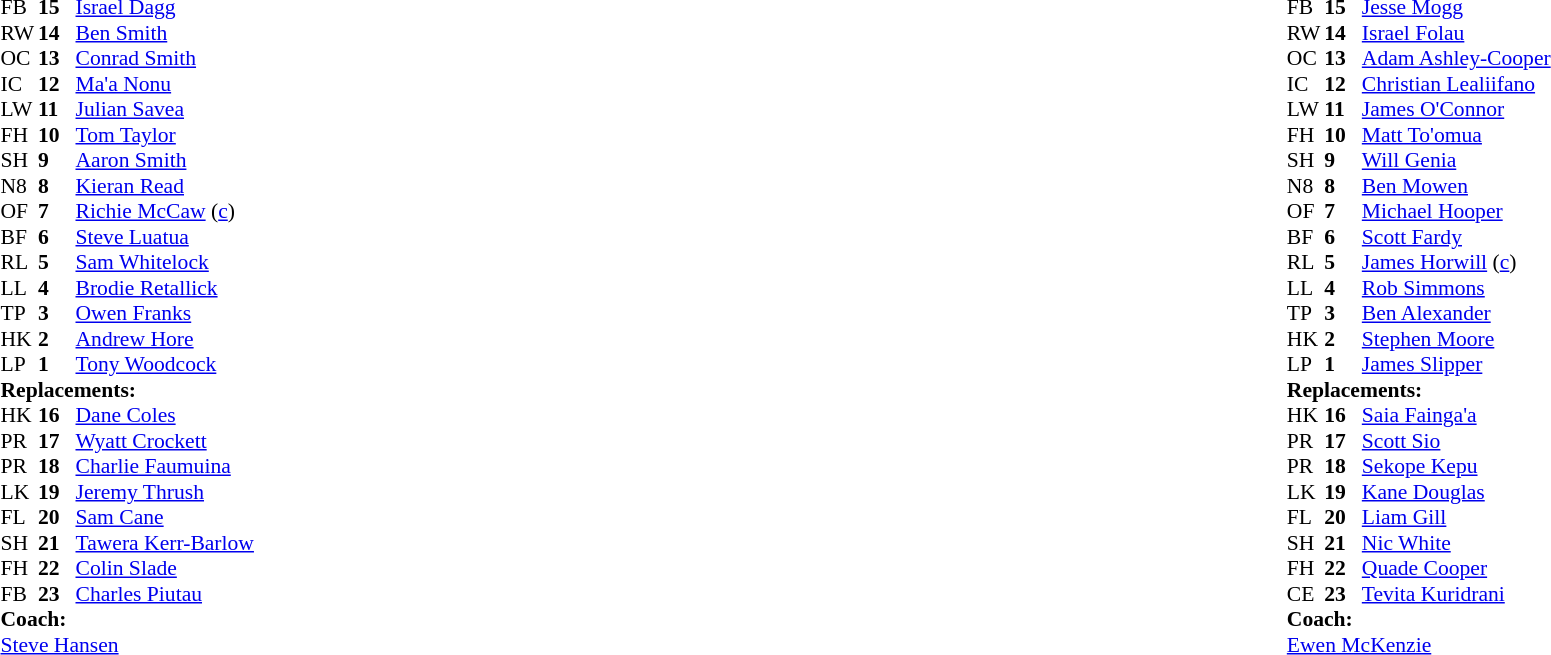<table width="100%">
<tr>
<td valign="top" width="50%"><br><table style="font-size: 90%" cellspacing="0" cellpadding="0">
<tr>
<th width="25"></th>
<th width="25"></th>
</tr>
<tr>
<td>FB</td>
<td><strong>15</strong></td>
<td><a href='#'>Israel Dagg</a></td>
</tr>
<tr>
<td>RW</td>
<td><strong>14</strong></td>
<td><a href='#'>Ben Smith</a></td>
<td></td>
<td colspan="2"></td>
</tr>
<tr>
<td>OC</td>
<td><strong>13</strong></td>
<td><a href='#'>Conrad Smith</a></td>
</tr>
<tr>
<td>IC</td>
<td><strong>12</strong></td>
<td><a href='#'>Ma'a Nonu</a></td>
<td></td>
<td></td>
</tr>
<tr>
<td>LW</td>
<td><strong>11</strong></td>
<td><a href='#'>Julian Savea</a></td>
</tr>
<tr>
<td>FH</td>
<td><strong>10</strong></td>
<td><a href='#'>Tom Taylor</a></td>
<td></td>
<td></td>
<td></td>
</tr>
<tr>
<td>SH</td>
<td><strong>9</strong></td>
<td><a href='#'>Aaron Smith</a></td>
<td></td>
<td></td>
</tr>
<tr>
<td>N8</td>
<td><strong>8</strong></td>
<td><a href='#'>Kieran Read</a></td>
</tr>
<tr>
<td>OF</td>
<td><strong>7</strong></td>
<td><a href='#'>Richie McCaw</a> (<a href='#'>c</a>)</td>
</tr>
<tr>
<td>BF</td>
<td><strong>6</strong></td>
<td><a href='#'>Steve Luatua</a></td>
</tr>
<tr>
<td>RL</td>
<td><strong>5</strong></td>
<td><a href='#'>Sam Whitelock</a></td>
</tr>
<tr>
<td>LL</td>
<td><strong>4</strong></td>
<td><a href='#'>Brodie Retallick</a></td>
</tr>
<tr>
<td>TP</td>
<td><strong>3</strong></td>
<td><a href='#'>Owen Franks</a></td>
<td></td>
<td></td>
</tr>
<tr>
<td>HK</td>
<td><strong>2</strong></td>
<td><a href='#'>Andrew Hore</a></td>
<td></td>
<td></td>
</tr>
<tr>
<td>LP</td>
<td><strong>1</strong></td>
<td><a href='#'>Tony Woodcock</a></td>
<td></td>
<td></td>
</tr>
<tr>
<td colspan="3"><strong>Replacements:</strong></td>
</tr>
<tr>
<td>HK</td>
<td><strong>16</strong></td>
<td><a href='#'>Dane Coles</a></td>
<td></td>
<td></td>
</tr>
<tr>
<td>PR</td>
<td><strong>17</strong></td>
<td><a href='#'>Wyatt Crockett</a></td>
<td></td>
<td></td>
</tr>
<tr>
<td>PR</td>
<td><strong>18</strong></td>
<td><a href='#'>Charlie Faumuina</a></td>
<td></td>
<td></td>
</tr>
<tr>
<td>LK</td>
<td><strong>19</strong></td>
<td><a href='#'>Jeremy Thrush</a></td>
</tr>
<tr>
<td>FL</td>
<td><strong>20</strong></td>
<td><a href='#'>Sam Cane</a></td>
</tr>
<tr>
<td>SH</td>
<td><strong>21</strong></td>
<td><a href='#'>Tawera Kerr-Barlow</a></td>
<td></td>
<td></td>
</tr>
<tr>
<td>FH</td>
<td><strong>22</strong></td>
<td><a href='#'>Colin Slade</a></td>
<td></td>
<td></td>
</tr>
<tr>
<td>FB</td>
<td><strong>23</strong></td>
<td><a href='#'>Charles Piutau</a></td>
<td></td>
<td></td>
</tr>
<tr>
<td colspan="3"><strong>Coach:</strong></td>
</tr>
<tr>
<td colspan="4"> <a href='#'>Steve Hansen</a></td>
</tr>
</table>
</td>
<td valign="top"></td>
<td valign="top" width="50%"><br><table style="font-size: 90%" cellspacing="0" cellpadding="0" align="center">
<tr>
<th width="25"></th>
<th width="25"></th>
</tr>
<tr>
<td>FB</td>
<td><strong>15</strong></td>
<td><a href='#'>Jesse Mogg</a></td>
</tr>
<tr>
<td>RW</td>
<td><strong>14</strong></td>
<td><a href='#'>Israel Folau</a></td>
</tr>
<tr>
<td>OC</td>
<td><strong>13</strong></td>
<td><a href='#'>Adam Ashley-Cooper</a></td>
<td></td>
<td></td>
</tr>
<tr>
<td>IC</td>
<td><strong>12</strong></td>
<td><a href='#'>Christian Lealiifano</a></td>
</tr>
<tr>
<td>LW</td>
<td><strong>11</strong></td>
<td><a href='#'>James O'Connor</a></td>
</tr>
<tr>
<td>FH</td>
<td><strong>10</strong></td>
<td><a href='#'>Matt To'omua</a></td>
<td></td>
<td></td>
</tr>
<tr>
<td>SH</td>
<td><strong>9</strong></td>
<td><a href='#'>Will Genia</a></td>
<td></td>
<td></td>
</tr>
<tr>
<td>N8</td>
<td><strong>8</strong></td>
<td><a href='#'>Ben Mowen</a></td>
<td></td>
<td></td>
</tr>
<tr>
<td>OF</td>
<td><strong>7</strong></td>
<td><a href='#'>Michael Hooper</a></td>
</tr>
<tr>
<td>BF</td>
<td><strong>6</strong></td>
<td><a href='#'>Scott Fardy</a></td>
</tr>
<tr>
<td>RL</td>
<td><strong>5</strong></td>
<td><a href='#'>James Horwill</a> (<a href='#'>c</a>)</td>
</tr>
<tr>
<td>LL</td>
<td><strong>4</strong></td>
<td><a href='#'>Rob Simmons</a></td>
<td></td>
<td></td>
</tr>
<tr>
<td>TP</td>
<td><strong>3</strong></td>
<td><a href='#'>Ben Alexander</a></td>
<td></td>
<td></td>
</tr>
<tr>
<td>HK</td>
<td><strong>2</strong></td>
<td><a href='#'>Stephen Moore</a></td>
<td></td>
<td></td>
</tr>
<tr>
<td>LP</td>
<td><strong>1</strong></td>
<td><a href='#'>James Slipper</a></td>
<td></td>
<td></td>
</tr>
<tr>
<td colspan="3"><strong>Replacements:</strong></td>
</tr>
<tr>
<td>HK</td>
<td><strong>16</strong></td>
<td><a href='#'>Saia Fainga'a</a></td>
<td></td>
<td></td>
</tr>
<tr>
<td>PR</td>
<td><strong>17</strong></td>
<td><a href='#'>Scott Sio</a></td>
<td></td>
<td></td>
</tr>
<tr>
<td>PR</td>
<td><strong>18</strong></td>
<td><a href='#'>Sekope Kepu</a></td>
<td></td>
<td></td>
</tr>
<tr>
<td>LK</td>
<td><strong>19</strong></td>
<td><a href='#'>Kane Douglas</a></td>
<td></td>
<td></td>
</tr>
<tr>
<td>FL</td>
<td><strong>20</strong></td>
<td><a href='#'>Liam Gill</a></td>
<td></td>
<td></td>
</tr>
<tr>
<td>SH</td>
<td><strong>21</strong></td>
<td><a href='#'>Nic White</a></td>
<td></td>
<td></td>
</tr>
<tr>
<td>FH</td>
<td><strong>22</strong></td>
<td><a href='#'>Quade Cooper</a></td>
<td></td>
<td></td>
</tr>
<tr>
<td>CE</td>
<td><strong>23</strong></td>
<td><a href='#'>Tevita Kuridrani</a></td>
<td></td>
<td></td>
</tr>
<tr>
<td colspan="3"><strong>Coach:</strong></td>
</tr>
<tr>
<td colspan="4"> <a href='#'>Ewen McKenzie</a></td>
</tr>
</table>
</td>
</tr>
</table>
